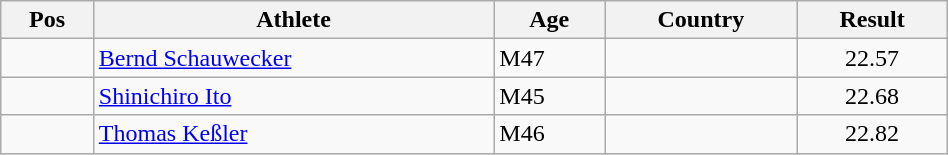<table class="wikitable"  style="text-align:center; width:50%;">
<tr>
<th>Pos</th>
<th>Athlete</th>
<th>Age</th>
<th>Country</th>
<th>Result</th>
</tr>
<tr>
<td align=center></td>
<td align=left><a href='#'>Bernd Schauwecker</a></td>
<td align=left>M47</td>
<td align=left></td>
<td>22.57</td>
</tr>
<tr>
<td align=center></td>
<td align=left><a href='#'>Shinichiro Ito</a></td>
<td align=left>M45</td>
<td align=left></td>
<td>22.68</td>
</tr>
<tr>
<td align=center></td>
<td align=left><a href='#'>Thomas Keßler</a></td>
<td align=left>M46</td>
<td align=left></td>
<td>22.82</td>
</tr>
</table>
